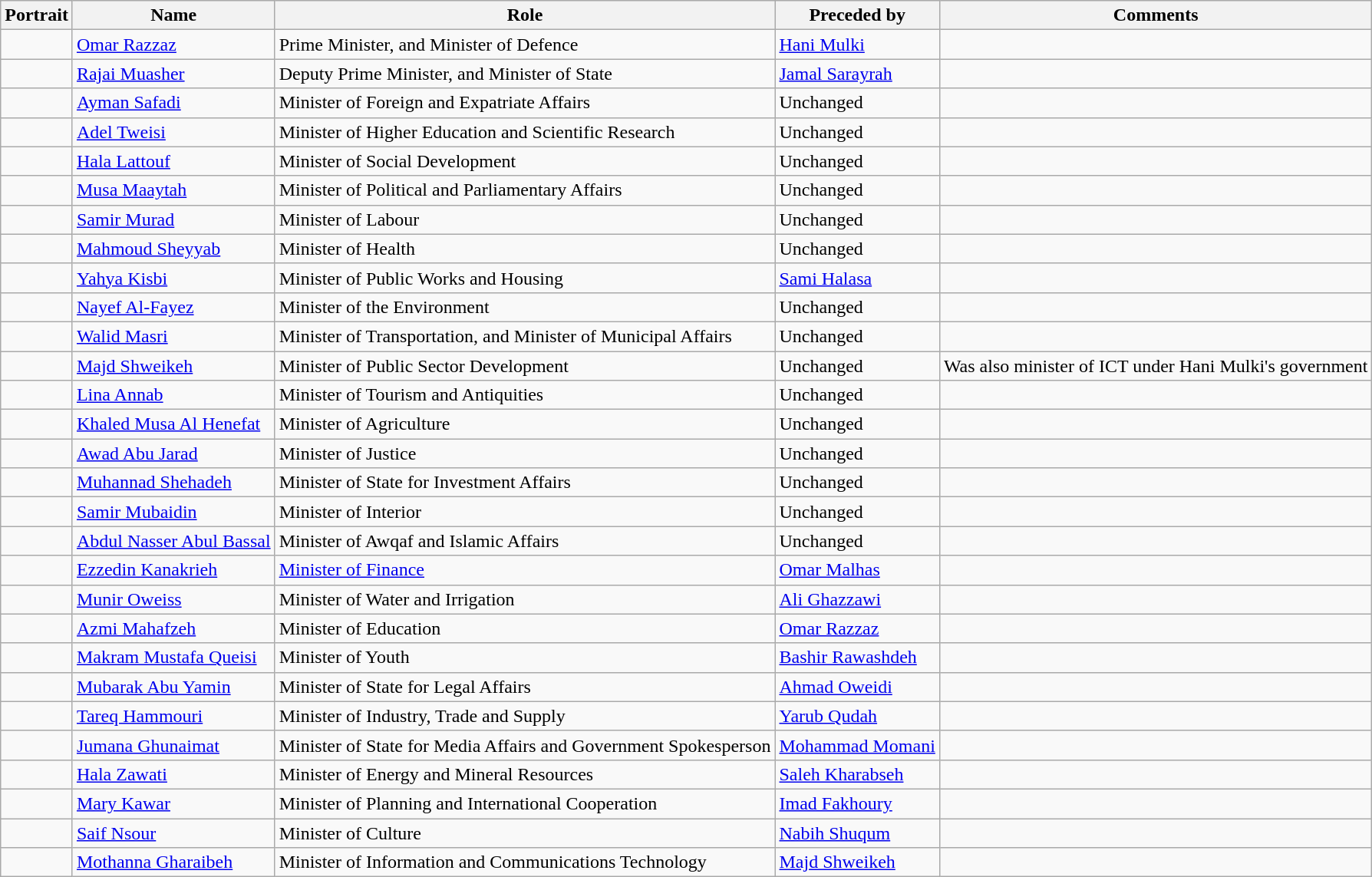<table class="wikitable sortable mw-collapsible">
<tr>
<th>Portrait</th>
<th>Name</th>
<th>Role</th>
<th>Preceded by</th>
<th>Comments</th>
</tr>
<tr>
<td></td>
<td><a href='#'>Omar Razzaz</a></td>
<td>Prime Minister, and Minister of Defence</td>
<td><a href='#'>Hani Mulki</a></td>
<td></td>
</tr>
<tr>
<td></td>
<td><a href='#'>Rajai Muasher</a></td>
<td>Deputy Prime Minister, and Minister of State</td>
<td><a href='#'>Jamal Sarayrah</a></td>
<td></td>
</tr>
<tr>
<td></td>
<td><a href='#'>Ayman Safadi</a></td>
<td>Minister of Foreign and Expatriate Affairs</td>
<td>Unchanged</td>
<td></td>
</tr>
<tr>
<td></td>
<td><a href='#'>Adel Tweisi</a></td>
<td>Minister of Higher Education and Scientific Research</td>
<td>Unchanged</td>
<td></td>
</tr>
<tr>
<td></td>
<td><a href='#'>Hala Lattouf</a></td>
<td>Minister of Social Development</td>
<td>Unchanged</td>
<td></td>
</tr>
<tr>
<td></td>
<td><a href='#'>Musa Maaytah</a></td>
<td>Minister of Political and Parliamentary Affairs</td>
<td>Unchanged</td>
<td></td>
</tr>
<tr>
<td></td>
<td><a href='#'>Samir Murad</a></td>
<td>Minister of Labour</td>
<td>Unchanged</td>
<td></td>
</tr>
<tr>
<td></td>
<td><a href='#'>Mahmoud Sheyyab</a></td>
<td>Minister of Health</td>
<td>Unchanged</td>
<td></td>
</tr>
<tr>
<td></td>
<td><a href='#'>Yahya Kisbi</a></td>
<td>Minister of Public Works and Housing</td>
<td><a href='#'>Sami Halasa</a></td>
<td></td>
</tr>
<tr>
<td></td>
<td><a href='#'>Nayef Al-Fayez</a></td>
<td>Minister of the Environment</td>
<td>Unchanged</td>
<td></td>
</tr>
<tr>
<td></td>
<td><a href='#'>Walid Masri</a></td>
<td>Minister of Transportation, and Minister of Municipal Affairs</td>
<td>Unchanged</td>
<td></td>
</tr>
<tr>
<td></td>
<td><a href='#'>Majd Shweikeh</a></td>
<td>Minister of Public Sector Development</td>
<td>Unchanged</td>
<td>Was also minister of ICT under Hani Mulki's government</td>
</tr>
<tr>
<td></td>
<td><a href='#'>Lina Annab</a></td>
<td>Minister of Tourism and Antiquities</td>
<td>Unchanged</td>
<td></td>
</tr>
<tr>
<td></td>
<td><a href='#'>Khaled Musa Al Henefat</a></td>
<td>Minister of Agriculture</td>
<td>Unchanged</td>
<td></td>
</tr>
<tr>
<td></td>
<td><a href='#'>Awad Abu Jarad</a></td>
<td>Minister of Justice</td>
<td>Unchanged</td>
<td></td>
</tr>
<tr>
<td></td>
<td><a href='#'>Muhannad Shehadeh</a></td>
<td>Minister of State for Investment Affairs</td>
<td>Unchanged</td>
<td></td>
</tr>
<tr>
<td></td>
<td><a href='#'>Samir Mubaidin</a></td>
<td>Minister of Interior</td>
<td>Unchanged</td>
<td></td>
</tr>
<tr>
<td></td>
<td><a href='#'>Abdul Nasser Abul Bassal</a></td>
<td>Minister of Awqaf and Islamic Affairs</td>
<td>Unchanged</td>
<td></td>
</tr>
<tr>
<td></td>
<td><a href='#'>Ezzedin Kanakrieh</a></td>
<td><a href='#'>Minister of Finance</a></td>
<td><a href='#'>Omar Malhas</a></td>
<td></td>
</tr>
<tr>
<td></td>
<td><a href='#'>Munir Oweiss</a></td>
<td>Minister of Water and Irrigation</td>
<td><a href='#'>Ali Ghazzawi</a></td>
<td></td>
</tr>
<tr>
<td></td>
<td><a href='#'>Azmi Mahafzeh</a></td>
<td>Minister of Education</td>
<td><a href='#'>Omar Razzaz</a></td>
<td></td>
</tr>
<tr>
<td></td>
<td><a href='#'>Makram Mustafa Queisi</a></td>
<td>Minister of Youth</td>
<td><a href='#'>Bashir Rawashdeh</a></td>
<td></td>
</tr>
<tr>
<td></td>
<td><a href='#'>Mubarak Abu Yamin</a></td>
<td>Minister of State for Legal Affairs</td>
<td><a href='#'>Ahmad Oweidi</a></td>
<td></td>
</tr>
<tr>
<td></td>
<td><a href='#'>Tareq Hammouri</a></td>
<td>Minister of Industry, Trade and Supply</td>
<td><a href='#'>Yarub Qudah</a></td>
<td></td>
</tr>
<tr>
<td></td>
<td><a href='#'>Jumana Ghunaimat</a></td>
<td>Minister of State for Media Affairs and Government Spokesperson</td>
<td><a href='#'>Mohammad Momani</a></td>
<td></td>
</tr>
<tr>
<td></td>
<td><a href='#'>Hala Zawati</a></td>
<td>Minister of Energy and Mineral Resources</td>
<td><a href='#'>Saleh Kharabseh</a></td>
<td></td>
</tr>
<tr>
<td></td>
<td><a href='#'>Mary Kawar</a></td>
<td>Minister of Planning and International Cooperation</td>
<td><a href='#'>Imad Fakhoury</a></td>
<td></td>
</tr>
<tr>
<td></td>
<td><a href='#'>Saif Nsour</a></td>
<td>Minister of Culture</td>
<td><a href='#'>Nabih Shuqum</a></td>
<td></td>
</tr>
<tr>
<td></td>
<td><a href='#'>Mothanna Gharaibeh</a></td>
<td>Minister of Information and Communications Technology</td>
<td><a href='#'>Majd Shweikeh</a></td>
<td></td>
</tr>
</table>
